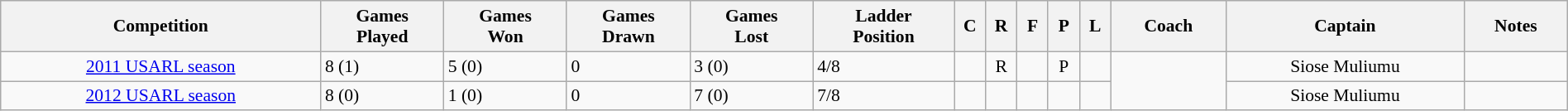<table class="wikitable" width="100%" style="font-size:90%">
<tr>
<th>Competition</th>
<th>Games<br>Played</th>
<th>Games<br>Won</th>
<th>Games<br>Drawn</th>
<th>Games<br>Lost</th>
<th>Ladder<br>Position</th>
<th width="2%">C</th>
<th width="2%">R</th>
<th width="2%">F</th>
<th width="2%">P</th>
<th width="2%">L</th>
<th>Coach</th>
<th>Captain</th>
<th>Notes</th>
</tr>
<tr>
<td style="text-align:center;"><a href='#'>2011 USARL season</a></td>
<td>8 (1)</td>
<td>5 (0)</td>
<td>0</td>
<td>3 (0)</td>
<td>4/8</td>
<td></td>
<td style="text-align:center;">R</td>
<td></td>
<td style="text-align:center;">P</td>
<td></td>
<td rowspan="2"></td>
<td rowspan="1" style="text-align:center;">Siose Muliumu</td>
<td style="text-align:center;"><strong> </strong></td>
</tr>
<tr>
<td style="text-align:center;"><a href='#'>2012 USARL season</a></td>
<td>8 (0)</td>
<td>1 (0)</td>
<td>0</td>
<td>7 (0)</td>
<td>7/8</td>
<td></td>
<td></td>
<td></td>
<td></td>
<td></td>
<td rowspan="1" style="text-align:center;">Siose Muliumu</td>
<td style="text-align:center;"><strong> </strong></td>
</tr>
</table>
